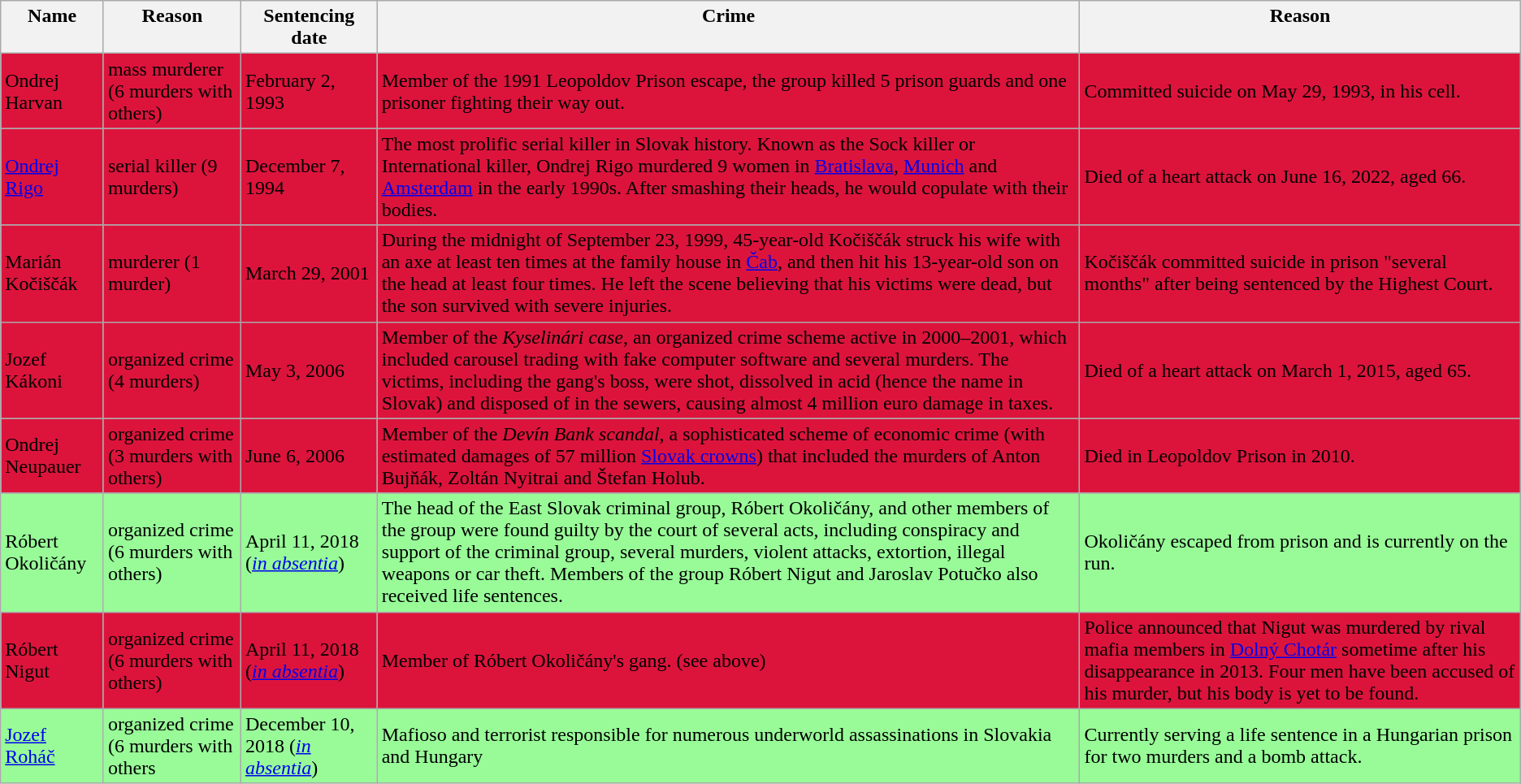<table class="wikitable sortable">
<tr valign=top>
<th>Name</th>
<th>Reason</th>
<th>Sentencing date</th>
<th>Crime</th>
<th>Reason</th>
</tr>
<tr style="background: crimson;">
<td>Ondrej Harvan</td>
<td>mass murderer (6 murders with others)</td>
<td>February 2, 1993</td>
<td>Member of the 1991 Leopoldov Prison escape, the group killed 5 prison guards and one prisoner fighting their way out.</td>
<td>Committed suicide on May 29, 1993, in his cell.</td>
</tr>
<tr style="background: crimson;">
<td><a href='#'>Ondrej Rigo</a></td>
<td>serial killer (9 murders)</td>
<td>December 7, 1994</td>
<td>The most prolific serial killer in Slovak history. Known as the Sock killer or International killer, Ondrej Rigo murdered 9 women in <a href='#'>Bratislava</a>, <a href='#'>Munich</a> and <a href='#'>Amsterdam</a> in the early 1990s. After smashing their heads, he would copulate with their bodies.</td>
<td>Died of a heart attack on June 16, 2022, aged 66.</td>
</tr>
<tr style="background: crimson;">
<td>Marián Kočiščák</td>
<td>murderer (1 murder)</td>
<td>March 29, 2001</td>
<td>During the midnight of September 23, 1999, 45-year-old Kočiščák struck his wife with an axe at least ten times at the family house in <a href='#'>Čab</a>, and then hit his 13-year-old son on the head at least four times. He left the scene believing that his victims were dead, but the son survived with severe injuries.</td>
<td>Kočiščák committed suicide in prison "several months" after being sentenced by the Highest Court.</td>
</tr>
<tr style="background: crimson;">
<td>Jozef Kákoni</td>
<td>organized crime (4 murders)</td>
<td>May 3, 2006</td>
<td>Member of the <em>Kyselinári case</em>, an organized crime scheme active in 2000–2001, which included carousel trading with fake computer software and several murders. The victims, including the gang's boss, were shot, dissolved in acid (hence the name in Slovak) and disposed of in the sewers, causing almost 4 million euro damage in taxes.</td>
<td>Died of a heart attack on March 1, 2015, aged 65.</td>
</tr>
<tr style="background: crimson;">
<td>Ondrej Neupauer</td>
<td>organized crime (3 murders with others)</td>
<td>June 6, 2006</td>
<td>Member of the <em>Devín Bank scandal</em>, a sophisticated scheme of economic crime (with estimated damages of 57 million <a href='#'>Slovak crowns</a>) that included the murders of Anton Bujňák, Zoltán Nyitrai and Štefan Holub.</td>
<td>Died in Leopoldov Prison in 2010.</td>
</tr>
<tr style="background: palegreen;">
<td>Róbert Okoličány</td>
<td>organized crime (6 murders with others)</td>
<td>April 11, 2018 (<em><a href='#'>in absentia</a></em>)</td>
<td>The head of the East Slovak criminal group, Róbert Okoličány, and other members of the group were found guilty by the court of several acts, including conspiracy and support of the criminal group, several murders, violent attacks, extortion, illegal weapons or car theft. Members of the group Róbert Nigut and Jaroslav Potučko also received life sentences.</td>
<td>Okoličány escaped from prison and is currently on the run.</td>
</tr>
<tr style="background: crimson;">
<td>Róbert Nigut</td>
<td>organized crime (6 murders with others)</td>
<td>April 11, 2018 (<em><a href='#'>in absentia</a></em>)</td>
<td>Member of Róbert Okoličány's gang. (see above)</td>
<td>Police announced that Nigut was murdered by rival mafia members in <a href='#'>Dolný Chotár</a> sometime after his disappearance in 2013. Four men have been accused of his murder, but his body is yet to be found.</td>
</tr>
<tr style="background: palegreen;">
<td><a href='#'>Jozef Roháč</a></td>
<td>organized crime (6 murders with others</td>
<td>December 10, 2018 (<em><a href='#'>in absentia</a></em>)</td>
<td>Mafioso and terrorist responsible for numerous underworld assassinations in Slovakia and Hungary</td>
<td>Currently serving a life sentence in a Hungarian prison for two murders and a bomb attack.</td>
</tr>
</table>
